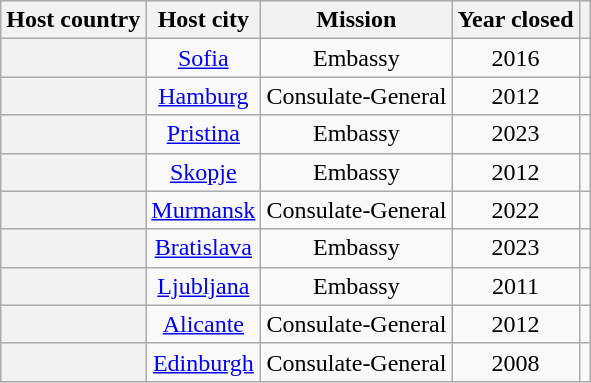<table class="wikitable plainrowheaders" style="text-align:center;">
<tr>
<th scope="col">Host country</th>
<th scope="col">Host city</th>
<th scope="col">Mission</th>
<th scope="col">Year closed</th>
<th scope="col"></th>
</tr>
<tr>
<th scope="row"></th>
<td><a href='#'>Sofia</a></td>
<td>Embassy</td>
<td>2016</td>
<td></td>
</tr>
<tr>
<th scope="row"></th>
<td><a href='#'>Hamburg</a></td>
<td>Consulate-General</td>
<td>2012</td>
<td></td>
</tr>
<tr>
<th scope="row"></th>
<td><a href='#'>Pristina</a></td>
<td>Embassy</td>
<td>2023</td>
<td></td>
</tr>
<tr>
<th scope="row"></th>
<td><a href='#'>Skopje</a></td>
<td>Embassy</td>
<td>2012</td>
<td></td>
</tr>
<tr>
<th scope="row"></th>
<td><a href='#'>Murmansk</a></td>
<td>Consulate-General</td>
<td>2022</td>
<td></td>
</tr>
<tr>
<th scope="row"></th>
<td><a href='#'>Bratislava</a></td>
<td>Embassy</td>
<td>2023</td>
<td></td>
</tr>
<tr>
<th scope="row"></th>
<td><a href='#'>Ljubljana</a></td>
<td>Embassy</td>
<td>2011</td>
<td></td>
</tr>
<tr>
<th scope="row"></th>
<td><a href='#'>Alicante</a></td>
<td>Consulate-General</td>
<td>2012</td>
<td></td>
</tr>
<tr>
<th scope="row"></th>
<td><a href='#'>Edinburgh</a></td>
<td>Consulate-General</td>
<td>2008</td>
<td></td>
</tr>
</table>
